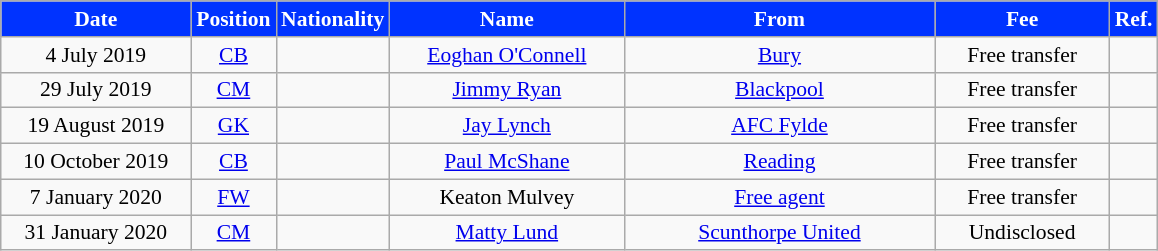<table class="wikitable"  style="text-align:center; font-size:90%; ">
<tr>
<th style="background:#03f; color:#fff; width:120px;">Date</th>
<th style="background:#03f; color:#fff; width:50px;">Position</th>
<th style="background:#03f; color:#fff; width:50px;">Nationality</th>
<th style="background:#03f; color:#fff; width:150px;">Name</th>
<th style="background:#03f; color:#fff; width:200px;">From</th>
<th style="background:#03f; color:#fff; width:110px;">Fee</th>
<th style="background:#03f; color:#fff; width:25px;">Ref.</th>
</tr>
<tr>
<td>4 July 2019</td>
<td><a href='#'>CB</a></td>
<td></td>
<td><a href='#'>Eoghan O'Connell</a></td>
<td> <a href='#'>Bury</a></td>
<td>Free transfer</td>
<td></td>
</tr>
<tr>
<td>29 July 2019</td>
<td><a href='#'>CM</a></td>
<td></td>
<td><a href='#'>Jimmy Ryan</a></td>
<td> <a href='#'>Blackpool</a></td>
<td>Free transfer</td>
<td></td>
</tr>
<tr>
<td>19 August 2019</td>
<td><a href='#'>GK</a></td>
<td></td>
<td><a href='#'>Jay Lynch</a></td>
<td> <a href='#'>AFC Fylde</a></td>
<td>Free transfer</td>
<td></td>
</tr>
<tr>
<td>10 October 2019</td>
<td><a href='#'>CB</a></td>
<td></td>
<td><a href='#'>Paul McShane</a></td>
<td> <a href='#'>Reading</a></td>
<td>Free transfer</td>
<td></td>
</tr>
<tr>
<td>7 January 2020</td>
<td><a href='#'>FW</a></td>
<td></td>
<td>Keaton Mulvey</td>
<td><a href='#'>Free agent</a></td>
<td>Free transfer</td>
<td></td>
</tr>
<tr>
<td>31 January 2020</td>
<td><a href='#'>CM</a></td>
<td></td>
<td><a href='#'>Matty Lund</a></td>
<td> <a href='#'>Scunthorpe United</a></td>
<td>Undisclosed</td>
<td></td>
</tr>
</table>
